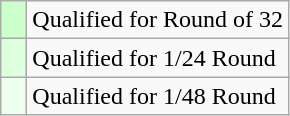<table class="wikitable" style="text-align: left;">
<tr>
<td width="10px" bgcolor="#ccffcc"></td>
<td>Qualified for Round of 32</td>
</tr>
<tr>
<td width="10px" bgcolor="#ddffdd"></td>
<td>Qualified for 1/24 Round</td>
</tr>
<tr>
<td width="10px" bgcolor="#eeffee"></td>
<td>Qualified for 1/48 Round</td>
</tr>
</table>
